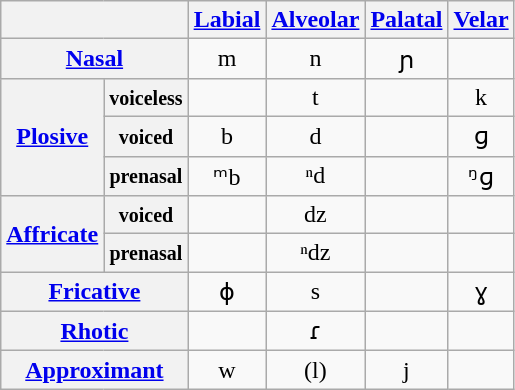<table class="wikitable" style="text-align:center">
<tr>
<th colspan="2"></th>
<th><a href='#'>Labial</a></th>
<th><a href='#'>Alveolar</a></th>
<th><a href='#'>Palatal</a></th>
<th><a href='#'>Velar</a></th>
</tr>
<tr>
<th colspan="2"><a href='#'>Nasal</a></th>
<td>m</td>
<td>n</td>
<td>ɲ</td>
<td></td>
</tr>
<tr>
<th rowspan="3"><a href='#'>Plosive</a></th>
<th><small>voiceless</small></th>
<td></td>
<td>t</td>
<td></td>
<td>k</td>
</tr>
<tr>
<th><small>voiced</small></th>
<td>b</td>
<td>d</td>
<td></td>
<td>ɡ</td>
</tr>
<tr>
<th><small>prenasal</small></th>
<td>ᵐb</td>
<td>ⁿd</td>
<td></td>
<td>ᵑɡ</td>
</tr>
<tr>
<th rowspan="2"><a href='#'>Affricate</a></th>
<th><small>voiced</small></th>
<td></td>
<td>dz</td>
<td></td>
<td></td>
</tr>
<tr>
<th><small>prenasal</small></th>
<td></td>
<td>ⁿdz</td>
<td></td>
<td></td>
</tr>
<tr>
<th colspan="2"><a href='#'>Fricative</a></th>
<td>ɸ</td>
<td>s</td>
<td></td>
<td>ɣ</td>
</tr>
<tr>
<th colspan="2"><a href='#'>Rhotic</a></th>
<td></td>
<td>ɾ</td>
<td></td>
<td></td>
</tr>
<tr>
<th colspan="2"><a href='#'>Approximant</a></th>
<td>w</td>
<td>(l)</td>
<td>j</td>
<td></td>
</tr>
</table>
